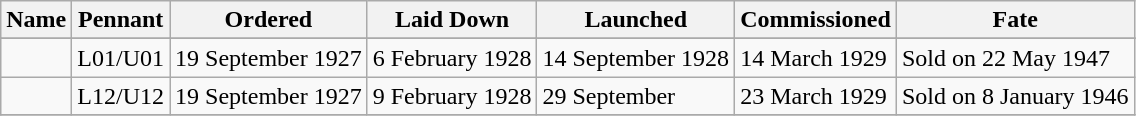<table class="wikitable">
<tr>
<th>Name</th>
<th>Pennant</th>
<th>Ordered</th>
<th>Laid Down</th>
<th>Launched</th>
<th>Commissioned</th>
<th>Fate</th>
</tr>
<tr>
</tr>
<tr>
</tr>
<tr>
<td></td>
<td>L01/U01</td>
<td>19 September 1927</td>
<td>6 February 1928</td>
<td>14 September 1928</td>
<td>14 March 1929</td>
<td>Sold on 22 May 1947</td>
</tr>
<tr>
<td></td>
<td>L12/U12</td>
<td>19 September 1927</td>
<td>9 February 1928</td>
<td>29 September</td>
<td>23 March 1929</td>
<td>Sold on 8 January 1946</td>
</tr>
<tr>
</tr>
</table>
